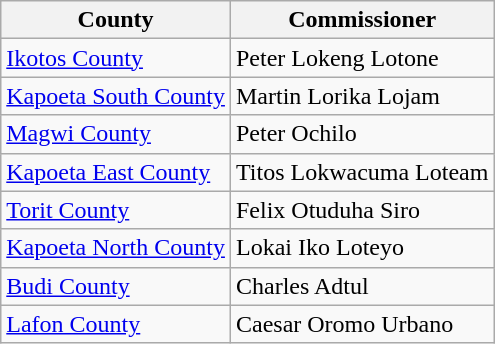<table class=wikitable>
<tr>
<th>County</th>
<th>Commissioner</th>
</tr>
<tr>
<td><a href='#'>Ikotos County</a></td>
<td>Peter Lokeng Lotone</td>
</tr>
<tr>
<td><a href='#'>Kapoeta South County</a></td>
<td>Martin Lorika Lojam</td>
</tr>
<tr>
<td><a href='#'>Magwi County</a></td>
<td>Peter Ochilo</td>
</tr>
<tr>
<td><a href='#'>Kapoeta East County</a></td>
<td>Titos Lokwacuma Loteam</td>
</tr>
<tr>
<td><a href='#'>Torit County</a></td>
<td>Felix Otuduha Siro</td>
</tr>
<tr>
<td><a href='#'>Kapoeta North County</a></td>
<td>Lokai Iko Loteyo</td>
</tr>
<tr>
<td><a href='#'>Budi County</a></td>
<td>Charles Adtul</td>
</tr>
<tr>
<td><a href='#'>Lafon County</a></td>
<td>Caesar Oromo Urbano</td>
</tr>
</table>
